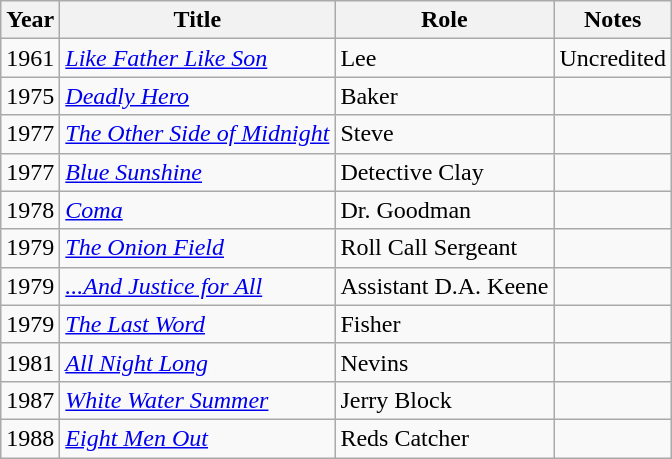<table class="wikitable sortable">
<tr>
<th>Year</th>
<th>Title</th>
<th>Role</th>
<th>Notes</th>
</tr>
<tr>
<td>1961</td>
<td><a href='#'><em>Like Father Like Son</em></a></td>
<td>Lee</td>
<td>Uncredited</td>
</tr>
<tr>
<td>1975</td>
<td><em><a href='#'>Deadly Hero</a></em></td>
<td>Baker</td>
<td></td>
</tr>
<tr>
<td>1977</td>
<td><a href='#'><em>The Other Side of Midnight</em></a></td>
<td>Steve</td>
<td></td>
</tr>
<tr>
<td>1977</td>
<td><a href='#'><em>Blue Sunshine</em></a></td>
<td>Detective Clay</td>
<td></td>
</tr>
<tr>
<td>1978</td>
<td><a href='#'><em>Coma</em></a></td>
<td>Dr. Goodman</td>
<td></td>
</tr>
<tr>
<td>1979</td>
<td><a href='#'><em>The Onion Field</em></a></td>
<td>Roll Call Sergeant</td>
<td></td>
</tr>
<tr>
<td>1979</td>
<td><a href='#'><em>...And Justice for All</em></a></td>
<td>Assistant D.A. Keene</td>
<td></td>
</tr>
<tr>
<td>1979</td>
<td><a href='#'><em>The Last Word</em></a></td>
<td>Fisher</td>
<td></td>
</tr>
<tr>
<td>1981</td>
<td><a href='#'><em>All Night Long</em></a></td>
<td>Nevins</td>
<td></td>
</tr>
<tr>
<td>1987</td>
<td><em><a href='#'>White Water Summer</a></em></td>
<td>Jerry Block</td>
<td></td>
</tr>
<tr>
<td>1988</td>
<td><em><a href='#'>Eight Men Out</a></em></td>
<td>Reds Catcher</td>
<td></td>
</tr>
</table>
